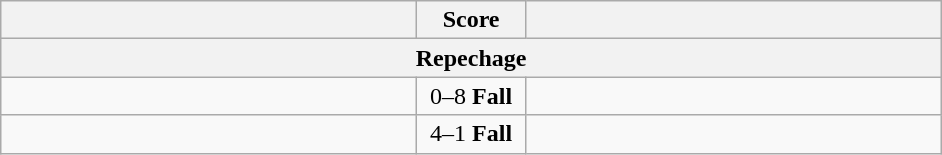<table class="wikitable" style="text-align: left;">
<tr>
<th align="right" width="270"></th>
<th width="65">Score</th>
<th align="left" width="270"></th>
</tr>
<tr>
<th colspan="3">Repechage</th>
</tr>
<tr>
<td></td>
<td align=center>0–8 <strong>Fall</strong></td>
<td><strong></strong></td>
</tr>
<tr>
<td><strong></strong></td>
<td align=center>4–1 <strong>Fall</strong></td>
<td></td>
</tr>
</table>
